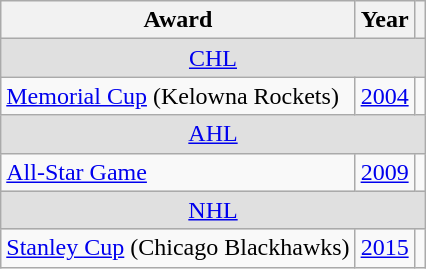<table class="wikitable">
<tr>
<th>Award</th>
<th>Year</th>
<th></th>
</tr>
<tr ALIGN="center" bgcolor="#e0e0e0">
<td colspan="3"><a href='#'>CHL</a></td>
</tr>
<tr>
<td><a href='#'>Memorial Cup</a> (Kelowna Rockets)</td>
<td><a href='#'>2004</a></td>
<td></td>
</tr>
<tr ALIGN="center" bgcolor="#e0e0e0">
<td colspan="3"><a href='#'>AHL</a></td>
</tr>
<tr>
<td><a href='#'>All-Star Game</a></td>
<td><a href='#'>2009</a></td>
<td></td>
</tr>
<tr ALIGN="center" bgcolor="#e0e0e0">
<td colspan="3"><a href='#'>NHL</a></td>
</tr>
<tr>
<td><a href='#'>Stanley Cup</a> (Chicago Blackhawks)</td>
<td><a href='#'>2015</a></td>
<td></td>
</tr>
</table>
